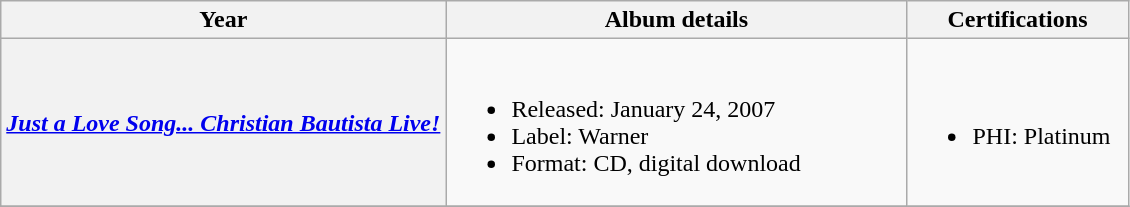<table class="wikitable plainrowheaders">
<tr>
<th>Year</th>
<th width="300">Album details</th>
<th width="140">Certifications</th>
</tr>
<tr>
<th scope="row" align="center"><em><a href='#'>Just a Love Song... Christian Bautista Live!</a></em></th>
<td><br><ul><li>Released: January 24, 2007</li><li>Label: Warner</li><li>Format: CD, digital download</li></ul></td>
<td align="left"><br><ul><li>PHI: Platinum</li></ul></td>
</tr>
<tr>
</tr>
</table>
